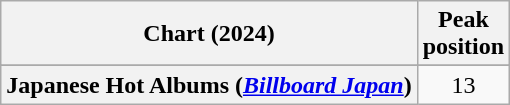<table class="wikitable sortable plainrowheaders" style="text-align:center;">
<tr>
<th scope="col">Chart (2024)</th>
<th scope="col">Peak<br>position</th>
</tr>
<tr>
</tr>
<tr>
<th scope="row">Japanese Hot Albums (<em><a href='#'>Billboard Japan</a></em>)</th>
<td>13</td>
</tr>
</table>
